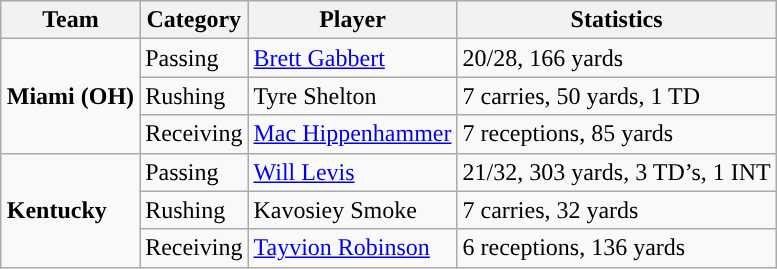<table class="wikitable" style="float: right;">
<tr>
<th>Team</th>
<th>Category</th>
<th>Player</th>
<th>Statistics</th>
</tr>
<tr>
<td rowspan=3><strong>Miami (OH)</strong></td>
<td>Passing</td>
<td><a href='#'>Brett Gabbert</a></td>
<td>20/28, 166 yards</td>
</tr>
<tr>
<td>Rushing</td>
<td>Tyre Shelton</td>
<td>7 carries, 50 yards, 1 TD</td>
</tr>
<tr>
<td>Receiving</td>
<td><a href='#'>Mac Hippenhammer</a></td>
<td>7 receptions, 85 yards</td>
</tr>
<tr>
<td rowspan=3><strong>Kentucky</strong></td>
<td>Passing</td>
<td><a href='#'>Will Levis</a></td>
<td>21/32, 303 yards, 3 TD’s, 1 INT</td>
</tr>
<tr>
<td>Rushing</td>
<td>Kavosiey Smoke</td>
<td>7 carries, 32 yards</td>
</tr>
<tr>
<td>Receiving</td>
<td><a href='#'>Tayvion Robinson</a></td>
<td>6 receptions, 136 yards</td>
</tr>
</table>
